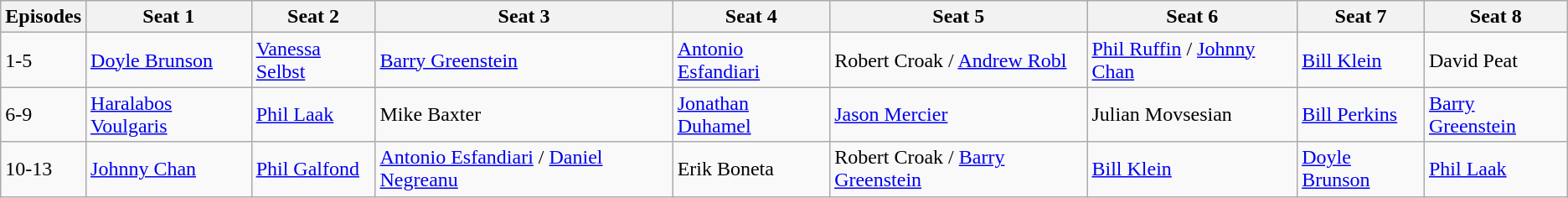<table class="wikitable">
<tr>
<th>Episodes</th>
<th>Seat 1</th>
<th>Seat 2</th>
<th>Seat 3</th>
<th>Seat 4</th>
<th>Seat 5</th>
<th>Seat 6</th>
<th>Seat 7</th>
<th>Seat 8</th>
</tr>
<tr>
<td>1-5</td>
<td><a href='#'>Doyle Brunson</a></td>
<td><a href='#'>Vanessa Selbst</a></td>
<td><a href='#'>Barry Greenstein</a></td>
<td><a href='#'>Antonio Esfandiari</a></td>
<td>Robert Croak / <a href='#'>Andrew Robl</a></td>
<td><a href='#'>Phil Ruffin</a> / <a href='#'>Johnny Chan</a></td>
<td><a href='#'>Bill Klein</a></td>
<td>David Peat</td>
</tr>
<tr>
<td>6-9</td>
<td><a href='#'>Haralabos Voulgaris</a></td>
<td><a href='#'>Phil Laak</a></td>
<td>Mike Baxter</td>
<td><a href='#'>Jonathan Duhamel</a></td>
<td><a href='#'>Jason Mercier</a></td>
<td>Julian Movsesian</td>
<td><a href='#'>Bill Perkins</a></td>
<td><a href='#'>Barry Greenstein</a></td>
</tr>
<tr>
<td>10-13</td>
<td><a href='#'>Johnny Chan</a></td>
<td><a href='#'>Phil Galfond</a></td>
<td><a href='#'>Antonio Esfandiari</a> / <a href='#'>Daniel Negreanu</a></td>
<td>Erik Boneta</td>
<td>Robert Croak / <a href='#'>Barry Greenstein</a></td>
<td><a href='#'>Bill Klein</a></td>
<td><a href='#'>Doyle Brunson</a></td>
<td><a href='#'>Phil Laak</a></td>
</tr>
</table>
